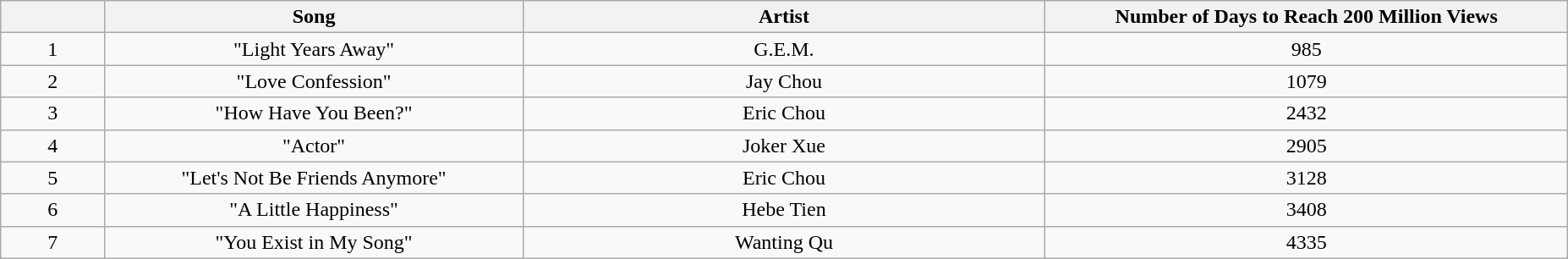<table class="wikitable sortable plainrowheaders" style="margin:auto; margin:auto;text-align:center;width=100%;">
<tr>
<th style="width:5%"></th>
<th style="width:20%">Song</th>
<th style="width:25%">Artist</th>
<th style="width:25%">Number of Days to Reach 200 Million Views</th>
</tr>
<tr>
<td>1</td>
<td>"Light Years Away"</td>
<td>G.E.M.</td>
<td>985</td>
</tr>
<tr>
<td>2</td>
<td>"Love Confession"</td>
<td>Jay Chou</td>
<td>1079</td>
</tr>
<tr>
<td>3</td>
<td>"How Have You Been?"</td>
<td>Eric Chou</td>
<td>2432</td>
</tr>
<tr>
<td>4</td>
<td>"Actor"</td>
<td>Joker Xue</td>
<td>2905</td>
</tr>
<tr>
<td>5</td>
<td>"Let's Not Be Friends Anymore"</td>
<td>Eric Chou</td>
<td>3128</td>
</tr>
<tr>
<td>6</td>
<td>"A Little Happiness"</td>
<td>Hebe Tien</td>
<td>3408</td>
</tr>
<tr>
<td>7</td>
<td>"You Exist in My Song"</td>
<td>Wanting Qu</td>
<td>4335</td>
</tr>
</table>
